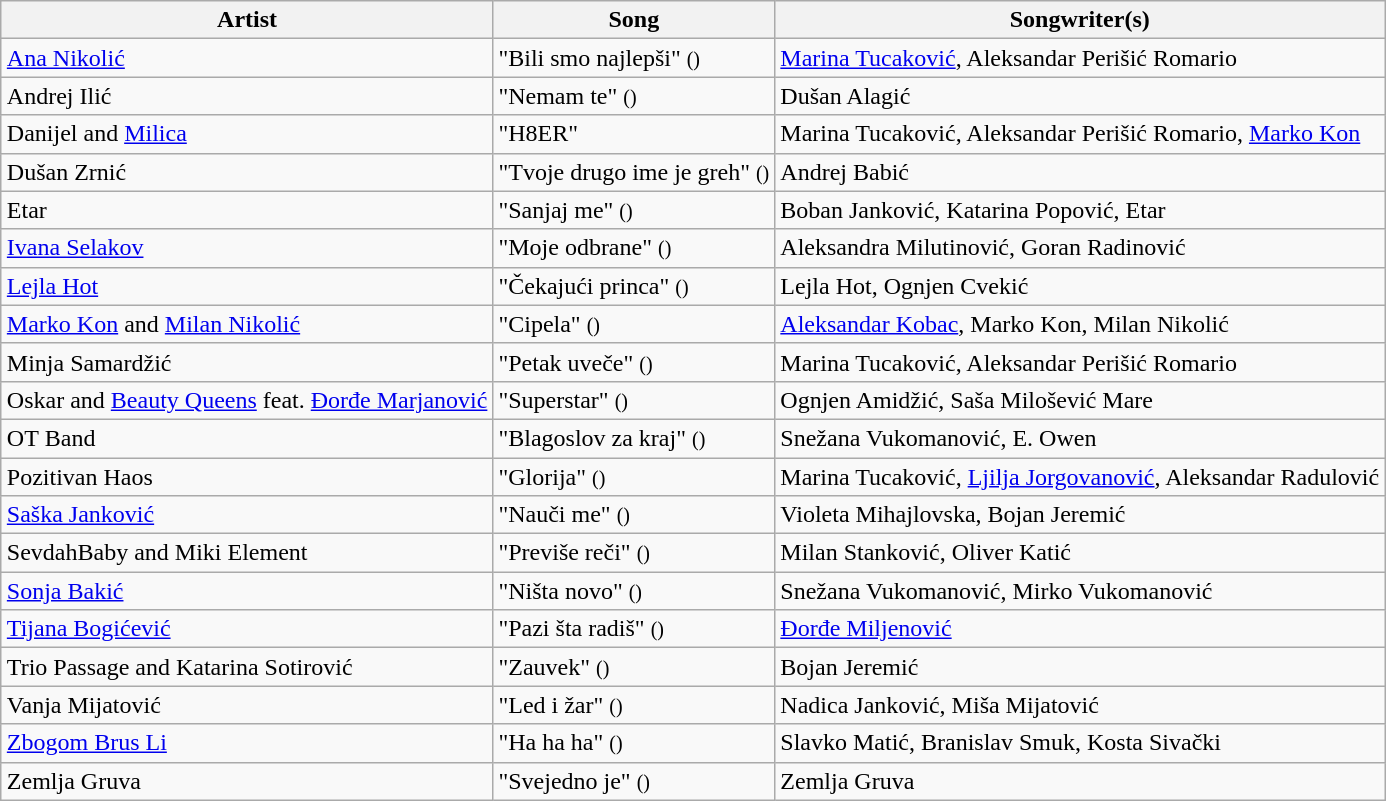<table class="sortable wikitable" style="margin: 1em auto 1em auto">
<tr>
<th>Artist</th>
<th>Song</th>
<th>Songwriter(s)</th>
</tr>
<tr>
<td><a href='#'>Ana Nikolić</a></td>
<td>"Bili smo najlepši" <small>()</small></td>
<td><a href='#'>Marina Tucaković</a>, Aleksandar Perišić Romario</td>
</tr>
<tr>
<td>Andrej Ilić</td>
<td>"Nemam te" <small>()</small></td>
<td>Dušan Alagić</td>
</tr>
<tr>
<td>Danijel and <a href='#'>Milica</a></td>
<td>"H8ER"</td>
<td>Marina Tucaković, Aleksandar Perišić Romario, <a href='#'>Marko Kon</a></td>
</tr>
<tr>
<td>Dušan Zrnić</td>
<td>"Tvoje drugo ime je greh" <small>()</small></td>
<td>Andrej Babić</td>
</tr>
<tr>
<td>Etar</td>
<td>"Sanjaj me" <small>()</small></td>
<td>Boban Janković, Katarina Popović, Etar</td>
</tr>
<tr>
<td><a href='#'>Ivana Selakov</a></td>
<td>"Moje odbrane" <small>()</small></td>
<td>Aleksandra Milutinović, Goran Radinović</td>
</tr>
<tr>
<td><a href='#'>Lejla Hot</a></td>
<td>"Čekajući princa" <small>()</small></td>
<td>Lejla Hot, Ognjen Cvekić</td>
</tr>
<tr>
<td><a href='#'>Marko Kon</a> and <a href='#'>Milan Nikolić</a></td>
<td>"Cipela" <small>()</small></td>
<td><a href='#'>Aleksandar Kobac</a>, Marko Kon, Milan Nikolić</td>
</tr>
<tr>
<td>Minja Samardžić</td>
<td>"Petak uveče" <small>()</small></td>
<td>Marina Tucaković, Aleksandar Perišić Romario</td>
</tr>
<tr>
<td>Oskar and <a href='#'>Beauty Queens</a> feat. <a href='#'>Đorđe Marjanović</a></td>
<td>"Superstar" <small>()</small></td>
<td>Ognjen Amidžić, Saša Milošević Mare</td>
</tr>
<tr>
<td>ОТ Band</td>
<td>"Blagoslov za kraj" <small>()</small></td>
<td>Snežana Vukomanović, E. Owen</td>
</tr>
<tr>
<td>Pozitivan Haos</td>
<td>"Glorija" <small>()</small></td>
<td>Marina Tucaković, <a href='#'>Ljilja Jorgovanović</a>, Aleksandar Radulović</td>
</tr>
<tr>
<td><a href='#'>Saška Janković</a></td>
<td>"Nauči me" <small>()</small></td>
<td>Violeta Mihajlovska, Bojan Jeremić</td>
</tr>
<tr>
<td>SevdahBaby and Miki Element</td>
<td>"Previše reči" <small>()</small></td>
<td>Milan Stanković, Oliver Katić</td>
</tr>
<tr>
<td><a href='#'>Sonja Bakić</a></td>
<td>"Ništa novo" <small>()</small></td>
<td>Snežana Vukomanović, Mirko Vukomanović</td>
</tr>
<tr>
<td><a href='#'>Tijana Bogićević</a></td>
<td>"Pazi šta radiš" <small>()</small></td>
<td><a href='#'>Đorđe Miljenović</a></td>
</tr>
<tr>
<td>Trio Passage and Katarina Sotirović</td>
<td>"Zauvek" <small>()</small></td>
<td>Bojan Jeremić</td>
</tr>
<tr>
<td>Vanja Mijatović</td>
<td>"Led i žar" <small>()</small></td>
<td>Nadica Janković, Miša Mijatović</td>
</tr>
<tr>
<td><a href='#'>Zbogom Brus Li</a></td>
<td>"Ha ha ha" <small>()</small></td>
<td>Slavko Matić, Branislav Smuk, Kosta Sivački</td>
</tr>
<tr>
<td>Zemlja Gruva</td>
<td>"Svejedno je" <small>()</small></td>
<td>Zemlja Gruva</td>
</tr>
</table>
